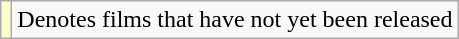<table class=wikitable>
<tr>
<td style="background:#ffc;"></td>
<td>Denotes films that have not yet been released</td>
</tr>
</table>
